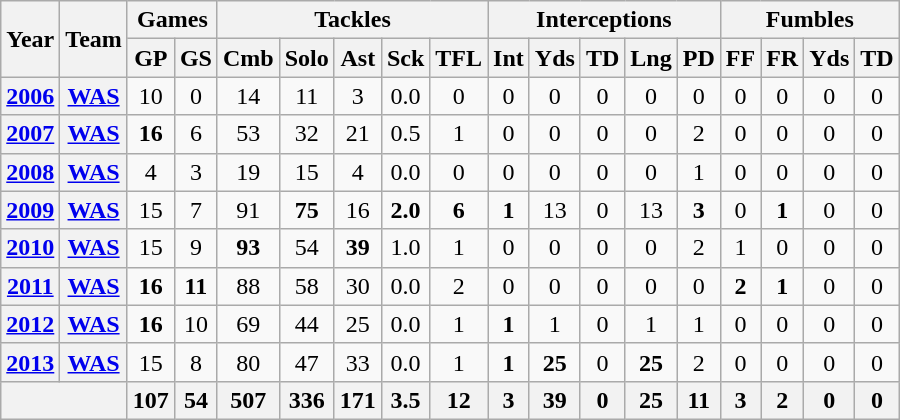<table class="wikitable" style="text-align:center">
<tr>
<th rowspan="2">Year</th>
<th rowspan="2">Team</th>
<th colspan="2">Games</th>
<th colspan="5">Tackles</th>
<th colspan="5">Interceptions</th>
<th colspan="4">Fumbles</th>
</tr>
<tr>
<th>GP</th>
<th>GS</th>
<th>Cmb</th>
<th>Solo</th>
<th>Ast</th>
<th>Sck</th>
<th>TFL</th>
<th>Int</th>
<th>Yds</th>
<th>TD</th>
<th>Lng</th>
<th>PD</th>
<th>FF</th>
<th>FR</th>
<th>Yds</th>
<th>TD</th>
</tr>
<tr>
<th><a href='#'>2006</a></th>
<th><a href='#'>WAS</a></th>
<td>10</td>
<td>0</td>
<td>14</td>
<td>11</td>
<td>3</td>
<td>0.0</td>
<td>0</td>
<td>0</td>
<td>0</td>
<td>0</td>
<td>0</td>
<td>0</td>
<td>0</td>
<td>0</td>
<td>0</td>
<td>0</td>
</tr>
<tr>
<th><a href='#'>2007</a></th>
<th><a href='#'>WAS</a></th>
<td><strong>16</strong></td>
<td>6</td>
<td>53</td>
<td>32</td>
<td>21</td>
<td>0.5</td>
<td>1</td>
<td>0</td>
<td>0</td>
<td>0</td>
<td>0</td>
<td>2</td>
<td>0</td>
<td>0</td>
<td>0</td>
<td>0</td>
</tr>
<tr>
<th><a href='#'>2008</a></th>
<th><a href='#'>WAS</a></th>
<td>4</td>
<td>3</td>
<td>19</td>
<td>15</td>
<td>4</td>
<td>0.0</td>
<td>0</td>
<td>0</td>
<td>0</td>
<td>0</td>
<td>0</td>
<td>1</td>
<td>0</td>
<td>0</td>
<td>0</td>
<td>0</td>
</tr>
<tr>
<th><a href='#'>2009</a></th>
<th><a href='#'>WAS</a></th>
<td>15</td>
<td>7</td>
<td>91</td>
<td><strong>75</strong></td>
<td>16</td>
<td><strong>2.0</strong></td>
<td><strong>6</strong></td>
<td><strong>1</strong></td>
<td>13</td>
<td>0</td>
<td>13</td>
<td><strong>3</strong></td>
<td>0</td>
<td><strong>1</strong></td>
<td>0</td>
<td>0</td>
</tr>
<tr>
<th><a href='#'>2010</a></th>
<th><a href='#'>WAS</a></th>
<td>15</td>
<td>9</td>
<td><strong>93</strong></td>
<td>54</td>
<td><strong>39</strong></td>
<td>1.0</td>
<td>1</td>
<td>0</td>
<td>0</td>
<td>0</td>
<td>0</td>
<td>2</td>
<td>1</td>
<td>0</td>
<td>0</td>
<td>0</td>
</tr>
<tr>
<th><a href='#'>2011</a></th>
<th><a href='#'>WAS</a></th>
<td><strong>16</strong></td>
<td><strong>11</strong></td>
<td>88</td>
<td>58</td>
<td>30</td>
<td>0.0</td>
<td>2</td>
<td>0</td>
<td>0</td>
<td>0</td>
<td>0</td>
<td>0</td>
<td><strong>2</strong></td>
<td><strong>1</strong></td>
<td>0</td>
<td>0</td>
</tr>
<tr>
<th><a href='#'>2012</a></th>
<th><a href='#'>WAS</a></th>
<td><strong>16</strong></td>
<td>10</td>
<td>69</td>
<td>44</td>
<td>25</td>
<td>0.0</td>
<td>1</td>
<td><strong>1</strong></td>
<td>1</td>
<td>0</td>
<td>1</td>
<td>1</td>
<td>0</td>
<td>0</td>
<td>0</td>
<td>0</td>
</tr>
<tr>
<th><a href='#'>2013</a></th>
<th><a href='#'>WAS</a></th>
<td>15</td>
<td>8</td>
<td>80</td>
<td>47</td>
<td>33</td>
<td>0.0</td>
<td>1</td>
<td><strong>1</strong></td>
<td><strong>25</strong></td>
<td>0</td>
<td><strong>25</strong></td>
<td>2</td>
<td>0</td>
<td>0</td>
<td>0</td>
<td>0</td>
</tr>
<tr>
<th colspan="2"></th>
<th>107</th>
<th>54</th>
<th>507</th>
<th>336</th>
<th>171</th>
<th>3.5</th>
<th>12</th>
<th>3</th>
<th>39</th>
<th>0</th>
<th>25</th>
<th>11</th>
<th>3</th>
<th>2</th>
<th>0</th>
<th>0</th>
</tr>
</table>
